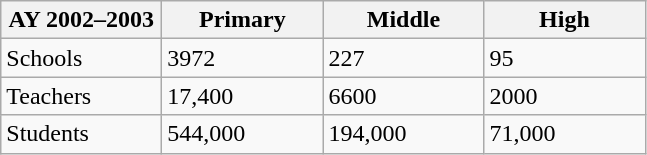<table class="wikitable" border="1">
<tr>
<th width="100">AY 2002–2003</th>
<th width="100">Primary</th>
<th width="100">Middle</th>
<th width="100">High</th>
</tr>
<tr>
<td>Schools</td>
<td>3972</td>
<td>227</td>
<td>95</td>
</tr>
<tr>
<td>Teachers</td>
<td>17,400</td>
<td>6600</td>
<td>2000</td>
</tr>
<tr>
<td>Students</td>
<td>544,000</td>
<td>194,000</td>
<td>71,000</td>
</tr>
</table>
